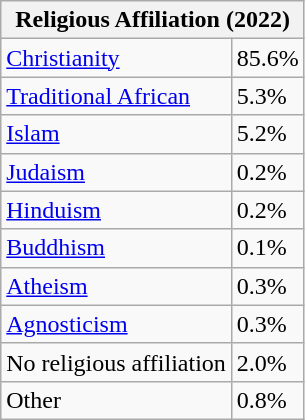<table class="wikitable">
<tr>
<th colspan="2">Religious Affiliation (2022)</th>
</tr>
<tr>
<td><a href='#'>Christianity</a></td>
<td>85.6%</td>
</tr>
<tr>
<td><a href='#'>Traditional African</a></td>
<td>5.3%</td>
</tr>
<tr>
<td><a href='#'>Islam</a></td>
<td>5.2%</td>
</tr>
<tr>
<td><a href='#'>Judaism</a></td>
<td>0.2%</td>
</tr>
<tr>
<td><a href='#'>Hinduism</a></td>
<td>0.2%</td>
</tr>
<tr>
<td><a href='#'>Buddhism</a></td>
<td>0.1%</td>
</tr>
<tr>
<td><a href='#'>Atheism</a></td>
<td>0.3%</td>
</tr>
<tr>
<td><a href='#'>Agnosticism</a></td>
<td>0.3%</td>
</tr>
<tr>
<td>No religious affiliation</td>
<td>2.0%</td>
</tr>
<tr>
<td>Other</td>
<td>0.8%</td>
</tr>
</table>
